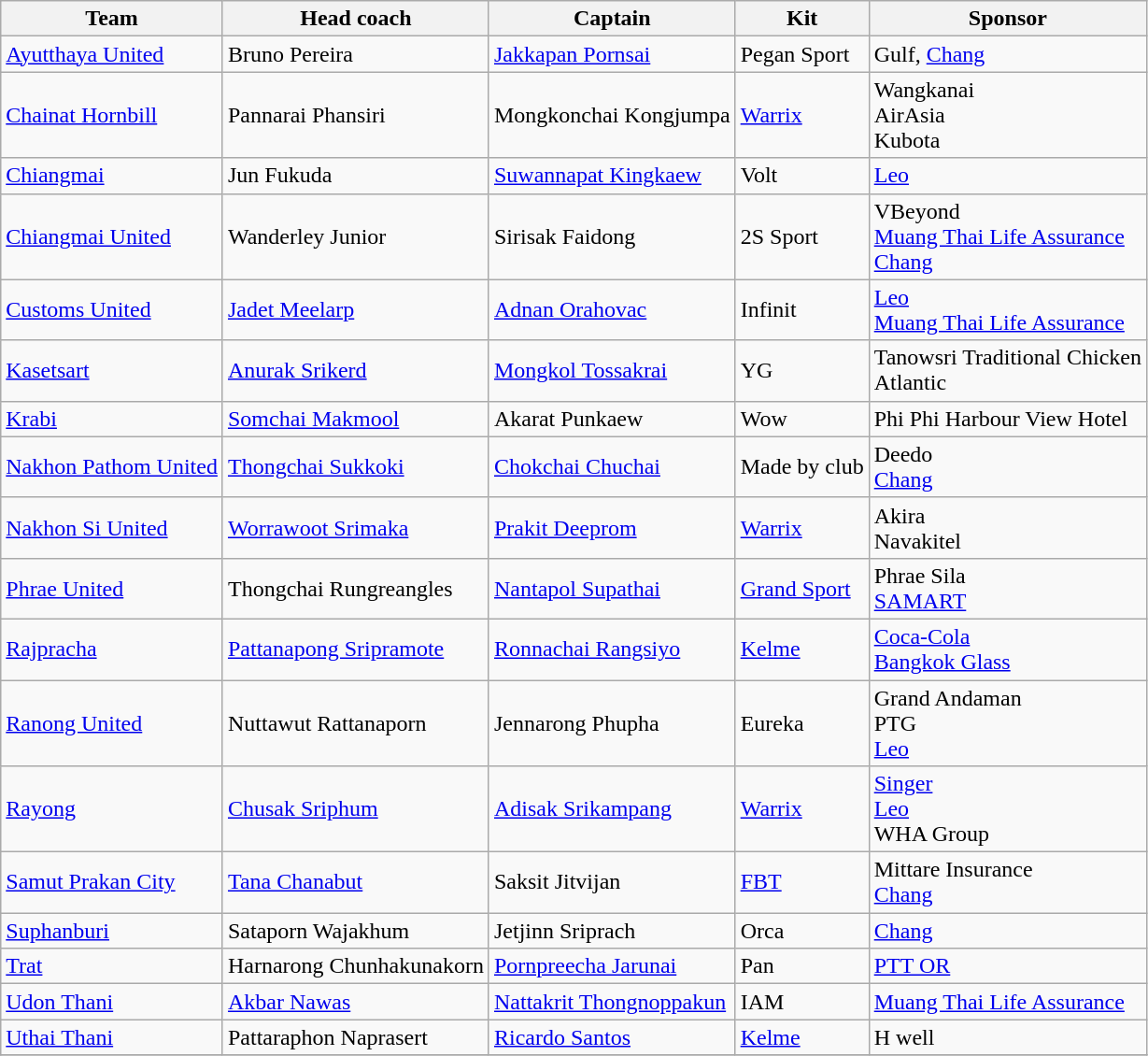<table class="wikitable sortable" style="text-align: left;">
<tr>
<th>Team</th>
<th>Head coach</th>
<th>Captain</th>
<th>Kit</th>
<th>Sponsor</th>
</tr>
<tr>
<td><a href='#'>Ayutthaya United</a></td>
<td> Bruno Pereira</td>
<td> <a href='#'>Jakkapan Pornsai</a></td>
<td>Pegan Sport</td>
<td>Gulf, <a href='#'>Chang</a></td>
</tr>
<tr>
<td><a href='#'>Chainat Hornbill</a></td>
<td> Pannarai Phansiri</td>
<td> Mongkonchai Kongjumpa</td>
<td><a href='#'>Warrix</a></td>
<td>Wangkanai<br>AirAsia<br>Kubota</td>
</tr>
<tr>
<td><a href='#'>Chiangmai</a></td>
<td> Jun Fukuda</td>
<td> <a href='#'>Suwannapat Kingkaew</a></td>
<td>Volt</td>
<td><a href='#'>Leo</a></td>
</tr>
<tr>
<td><a href='#'>Chiangmai United</a></td>
<td> Wanderley Junior</td>
<td> Sirisak Faidong</td>
<td>2S Sport</td>
<td>VBeyond<br><a href='#'>Muang Thai Life Assurance</a><br><a href='#'>Chang</a></td>
</tr>
<tr>
<td><a href='#'>Customs United</a></td>
<td> <a href='#'>Jadet Meelarp</a></td>
<td> <a href='#'>Adnan Orahovac</a></td>
<td>Infinit</td>
<td><a href='#'>Leo</a><br><a href='#'>Muang Thai Life Assurance</a></td>
</tr>
<tr>
<td><a href='#'>Kasetsart</a></td>
<td> <a href='#'>Anurak Srikerd</a></td>
<td> <a href='#'>Mongkol Tossakrai</a></td>
<td>YG</td>
<td>Tanowsri Traditional Chicken<br>Atlantic</td>
</tr>
<tr>
<td><a href='#'>Krabi</a></td>
<td> <a href='#'>Somchai Makmool</a></td>
<td> Akarat Punkaew</td>
<td>Wow</td>
<td>Phi Phi Harbour View Hotel</td>
</tr>
<tr>
<td><a href='#'>Nakhon Pathom United</a></td>
<td> <a href='#'>Thongchai Sukkoki</a></td>
<td> <a href='#'>Chokchai Chuchai</a></td>
<td>Made by club</td>
<td>Deedo<br> <a href='#'>Chang</a></td>
</tr>
<tr>
<td><a href='#'>Nakhon Si United</a></td>
<td> <a href='#'>Worrawoot Srimaka</a></td>
<td> <a href='#'>Prakit Deeprom</a></td>
<td><a href='#'>Warrix</a></td>
<td>Akira<br>Navakitel</td>
</tr>
<tr>
<td><a href='#'>Phrae United</a></td>
<td> Thongchai Rungreangles</td>
<td> <a href='#'>Nantapol Supathai</a></td>
<td><a href='#'>Grand Sport</a></td>
<td>Phrae Sila<br><a href='#'>SAMART</a></td>
</tr>
<tr>
<td><a href='#'>Rajpracha</a></td>
<td> <a href='#'>Pattanapong Sripramote</a></td>
<td> <a href='#'>Ronnachai Rangsiyo</a></td>
<td><a href='#'>Kelme</a></td>
<td><a href='#'>Coca-Cola</a><br><a href='#'>Bangkok Glass</a></td>
</tr>
<tr>
<td><a href='#'>Ranong United</a></td>
<td> Nuttawut Rattanaporn</td>
<td> Jennarong Phupha</td>
<td>Eureka</td>
<td>Grand Andaman<br>PTG<br><a href='#'>Leo</a></td>
</tr>
<tr>
<td><a href='#'>Rayong</a></td>
<td> <a href='#'>Chusak Sriphum</a></td>
<td> <a href='#'>Adisak Srikampang</a></td>
<td><a href='#'>Warrix</a></td>
<td><a href='#'>Singer</a><br><a href='#'>Leo</a><br>WHA Group</td>
</tr>
<tr>
<td><a href='#'>Samut Prakan City</a></td>
<td> <a href='#'>Tana Chanabut</a></td>
<td> Saksit Jitvijan</td>
<td><a href='#'>FBT</a></td>
<td>Mittare Insurance<br><a href='#'>Chang</a></td>
</tr>
<tr>
<td><a href='#'>Suphanburi</a></td>
<td> Sataporn Wajakhum</td>
<td> Jetjinn Sriprach</td>
<td>Orca</td>
<td><a href='#'>Chang</a></td>
</tr>
<tr>
<td><a href='#'>Trat</a></td>
<td> Harnarong Chunhakunakorn</td>
<td> <a href='#'>Pornpreecha Jarunai</a></td>
<td>Pan</td>
<td><a href='#'>PTT OR</a></td>
</tr>
<tr>
<td><a href='#'>Udon Thani</a></td>
<td> <a href='#'>Akbar Nawas</a></td>
<td> <a href='#'>Nattakrit Thongnoppakun</a></td>
<td>IAM</td>
<td><a href='#'>Muang Thai Life Assurance</a></td>
</tr>
<tr>
<td><a href='#'>Uthai Thani</a></td>
<td> Pattaraphon Naprasert</td>
<td> <a href='#'>Ricardo Santos</a></td>
<td><a href='#'>Kelme</a></td>
<td>H well</td>
</tr>
<tr>
</tr>
</table>
